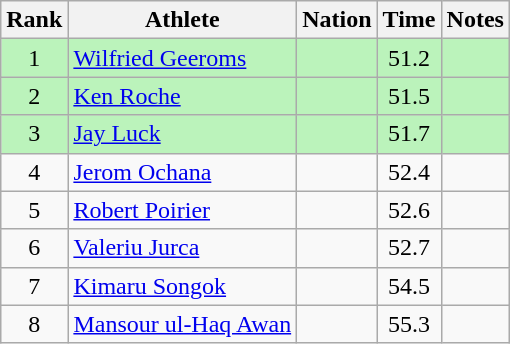<table class="wikitable sortable" style="text-align:center">
<tr>
<th>Rank</th>
<th>Athlete</th>
<th>Nation</th>
<th>Time</th>
<th>Notes</th>
</tr>
<tr bgcolor=bbf3bb>
<td>1</td>
<td align=left><a href='#'>Wilfried Geeroms</a></td>
<td align=left></td>
<td>51.2</td>
<td></td>
</tr>
<tr bgcolor=bbf3bb>
<td>2</td>
<td align=left><a href='#'>Ken Roche</a></td>
<td align=left></td>
<td>51.5</td>
<td></td>
</tr>
<tr bgcolor=bbf3bb>
<td>3</td>
<td align=left><a href='#'>Jay Luck</a></td>
<td align=left></td>
<td>51.7</td>
<td></td>
</tr>
<tr>
<td>4</td>
<td align=left><a href='#'>Jerom Ochana</a></td>
<td align=left></td>
<td>52.4</td>
<td></td>
</tr>
<tr>
<td>5</td>
<td align=left><a href='#'>Robert Poirier</a></td>
<td align=left></td>
<td>52.6</td>
<td></td>
</tr>
<tr>
<td>6</td>
<td align=left><a href='#'>Valeriu Jurca</a></td>
<td align=left></td>
<td>52.7</td>
<td></td>
</tr>
<tr>
<td>7</td>
<td align=left><a href='#'>Kimaru Songok</a></td>
<td align=left></td>
<td>54.5</td>
<td></td>
</tr>
<tr>
<td>8</td>
<td align=left><a href='#'>Mansour ul-Haq Awan</a></td>
<td align=left></td>
<td>55.3</td>
<td></td>
</tr>
</table>
